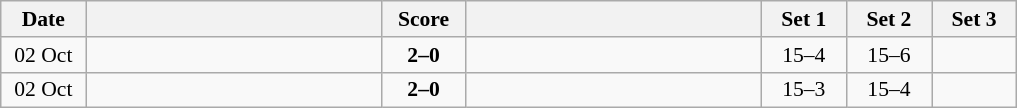<table class="wikitable" style="text-align: center; font-size:90% ">
<tr>
<th width="50">Date</th>
<th align="right" width="190"></th>
<th width="50">Score</th>
<th align="left" width="190"></th>
<th width="50">Set 1</th>
<th width="50">Set 2</th>
<th width="50">Set 3</th>
</tr>
<tr>
<td>02 Oct</td>
<td align=right><strong></strong></td>
<td align=center><strong>2–0</strong></td>
<td align=left></td>
<td>15–4</td>
<td>15–6</td>
<td></td>
</tr>
<tr>
<td>02 Oct</td>
<td align=right><strong></strong></td>
<td align=center><strong>2–0</strong></td>
<td align=left></td>
<td>15–3</td>
<td>15–4</td>
<td></td>
</tr>
</table>
